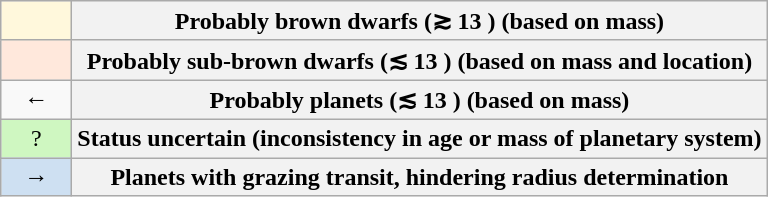<table class="wikitable" style="margin:0px 15px 0px 0px">
<tr>
<td bgcolor="#FFF8DC" width=40px style="text-align:center;"></td>
<th>Probably brown dwarfs (≳ 13 ) (based on mass)</th>
</tr>
<tr>
<td bgcolor="#FFE8DC" width=40px style="text-align:center;"></td>
<th>Probably sub-brown dwarfs (≲ 13 ) (based on mass and location)</th>
</tr>
<tr>
<td style="text-align:center;">←</td>
<th>Probably planets (≲ 13 ) (based on mass)</th>
</tr>
<tr>
<td bgcolor="#CFF7C1" style="text-align:center;">?</td>
<th>Status uncertain (inconsistency in age or mass of planetary system)</th>
</tr>
<tr>
<td bgcolor="#CEE0F2" width="40px" style="text-align:center;">→</td>
<th>Planets with grazing transit, hindering radius determination</th>
</tr>
</table>
